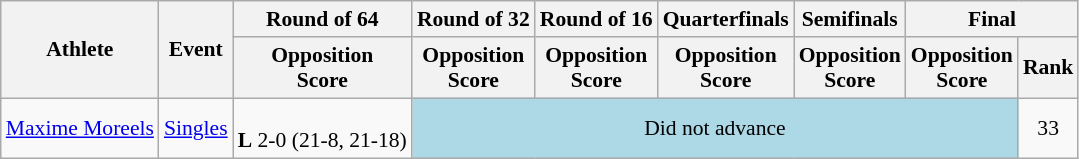<table class="wikitable" border="1" style="font-size:90%">
<tr>
<th rowspan=2>Athlete</th>
<th rowspan=2>Event</th>
<th>Round of 64</th>
<th>Round of 32</th>
<th>Round of 16</th>
<th>Quarterfinals</th>
<th>Semifinals</th>
<th colspan=2>Final</th>
</tr>
<tr>
<th>Opposition<br>Score</th>
<th>Opposition<br>Score</th>
<th>Opposition<br>Score</th>
<th>Opposition<br>Score</th>
<th>Opposition<br>Score</th>
<th>Opposition<br>Score</th>
<th>Rank</th>
</tr>
<tr>
<td><a href='#'>Maxime Moreels</a></td>
<td><a href='#'>Singles</a></td>
<td align=center><br> <strong>L</strong> 2-0 (21-8, 21-18)</td>
<td colspan=5 bgcolor=lightblue align=center>Did not advance</td>
<td align=center>33</td>
</tr>
</table>
